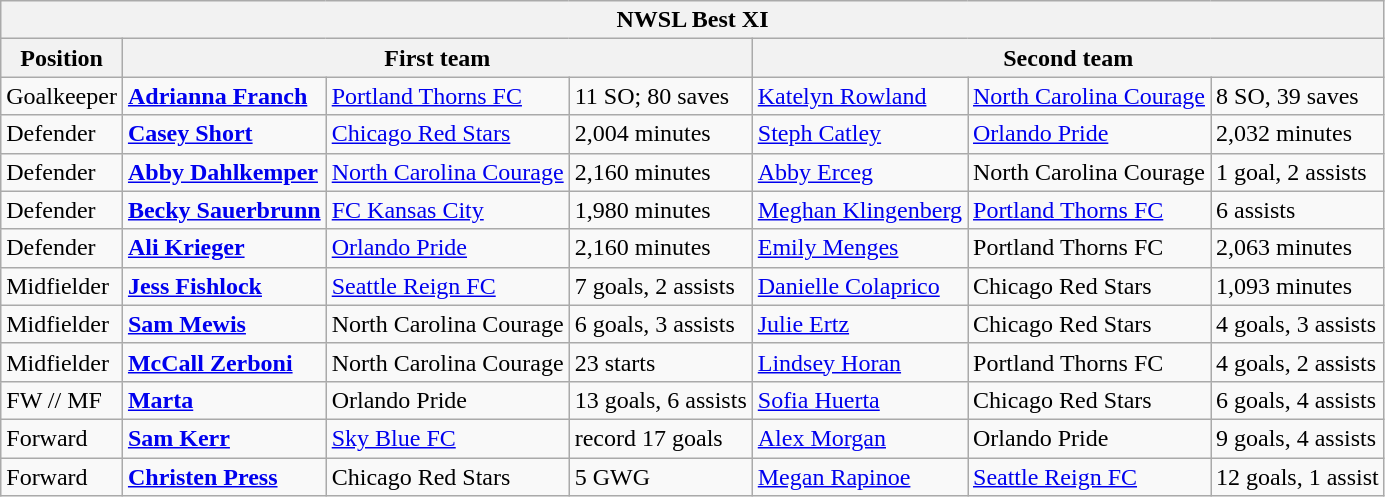<table class="wikitable">
<tr>
<th colspan=7>NWSL Best XI</th>
</tr>
<tr>
<th>Position</th>
<th colspan=3>First team </th>
<th colspan=3>Second team </th>
</tr>
<tr>
<td>Goalkeeper</td>
<td> <strong><a href='#'>Adrianna Franch</a></strong></td>
<td><a href='#'>Portland Thorns FC</a></td>
<td>11 SO; 80 saves</td>
<td> <a href='#'>Katelyn Rowland</a></td>
<td><a href='#'>North Carolina Courage</a></td>
<td>8 SO, 39 saves</td>
</tr>
<tr>
<td>Defender</td>
<td> <strong><a href='#'>Casey Short</a></strong></td>
<td><a href='#'>Chicago Red Stars</a></td>
<td>2,004 minutes</td>
<td> <a href='#'>Steph Catley</a></td>
<td><a href='#'>Orlando Pride</a></td>
<td>2,032 minutes</td>
</tr>
<tr>
<td>Defender</td>
<td> <strong><a href='#'>Abby Dahlkemper</a></strong></td>
<td><a href='#'>North Carolina Courage</a></td>
<td>2,160 minutes</td>
<td> <a href='#'>Abby Erceg</a></td>
<td>North Carolina Courage</td>
<td>1 goal, 2 assists</td>
</tr>
<tr>
<td>Defender</td>
<td> <strong><a href='#'>Becky Sauerbrunn</a></strong></td>
<td><a href='#'>FC Kansas City</a></td>
<td>1,980 minutes</td>
<td> <a href='#'>Meghan Klingenberg</a></td>
<td><a href='#'>Portland Thorns FC</a></td>
<td>6 assists</td>
</tr>
<tr>
<td>Defender</td>
<td> <strong><a href='#'>Ali Krieger</a></strong></td>
<td><a href='#'>Orlando Pride</a></td>
<td>2,160 minutes</td>
<td> <a href='#'>Emily Menges</a></td>
<td>Portland Thorns FC</td>
<td>2,063 minutes</td>
</tr>
<tr>
<td>Midfielder</td>
<td> <strong><a href='#'>Jess Fishlock</a></strong></td>
<td><a href='#'>Seattle Reign FC</a></td>
<td>7 goals, 2 assists</td>
<td> <a href='#'>Danielle Colaprico</a></td>
<td>Chicago Red Stars</td>
<td>1,093 minutes</td>
</tr>
<tr>
<td>Midfielder</td>
<td> <strong><a href='#'>Sam Mewis</a></strong></td>
<td>North Carolina Courage</td>
<td>6 goals, 3 assists</td>
<td> <a href='#'>Julie Ertz</a></td>
<td>Chicago Red Stars</td>
<td>4 goals, 3 assists</td>
</tr>
<tr>
<td>Midfielder</td>
<td> <strong><a href='#'>McCall Zerboni</a></strong></td>
<td>North Carolina Courage</td>
<td>23 starts</td>
<td> <a href='#'>Lindsey Horan</a></td>
<td>Portland Thorns FC</td>
<td>4 goals, 2 assists</td>
</tr>
<tr>
<td>FW // MF</td>
<td> <strong><a href='#'>Marta</a></strong></td>
<td>Orlando Pride</td>
<td>13 goals, 6 assists</td>
<td> <a href='#'>Sofia Huerta</a></td>
<td>Chicago Red Stars</td>
<td>6 goals, 4 assists</td>
</tr>
<tr>
<td>Forward</td>
<td> <strong><a href='#'>Sam Kerr</a></strong></td>
<td><a href='#'>Sky Blue FC</a></td>
<td>record 17 goals</td>
<td> <a href='#'>Alex Morgan</a></td>
<td>Orlando Pride</td>
<td>9 goals, 4 assists</td>
</tr>
<tr>
<td>Forward</td>
<td> <strong><a href='#'>Christen Press</a></strong></td>
<td>Chicago Red Stars</td>
<td>5 GWG</td>
<td> <a href='#'>Megan Rapinoe</a></td>
<td><a href='#'>Seattle Reign FC</a></td>
<td>12 goals, 1 assist</td>
</tr>
</table>
